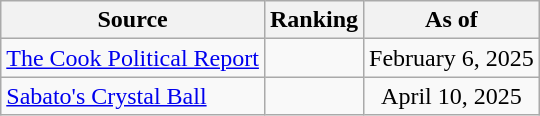<table class="wikitable" style="text-align:center">
<tr>
<th>Source</th>
<th>Ranking</th>
<th>As of</th>
</tr>
<tr>
<td align=left><a href='#'>The Cook Political Report</a></td>
<td></td>
<td>February 6, 2025</td>
</tr>
<tr>
<td align=left><a href='#'>Sabato's Crystal Ball</a></td>
<td></td>
<td>April 10, 2025</td>
</tr>
</table>
